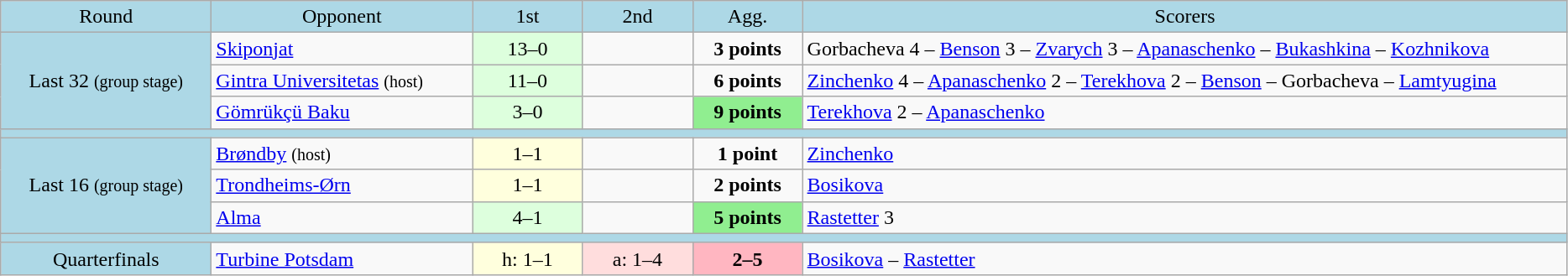<table class="wikitable" style="text-align:center">
<tr bgcolor=lightblue>
<td width=160px>Round</td>
<td width=200px>Opponent</td>
<td width=80px>1st</td>
<td width=80px>2nd</td>
<td width=80px>Agg.</td>
<td width=600px>Scorers</td>
</tr>
<tr>
<td rowspan=3 bgcolor=lightblue>Last 32 <small>(group stage)</small></td>
<td align=left> <a href='#'>Skiponjat</a></td>
<td bgcolor="#ddffdd">13–0</td>
<td></td>
<td><strong>3 points</strong></td>
<td align=left>Gorbacheva 4 – <a href='#'>Benson</a> 3 – <a href='#'>Zvarych</a> 3 – <a href='#'>Apanaschenko</a> – <a href='#'>Bukashkina</a> – <a href='#'>Kozhnikova</a></td>
</tr>
<tr>
<td align=left> <a href='#'>Gintra Universitetas</a> <small>(host)</small></td>
<td bgcolor="#ddffdd">11–0</td>
<td></td>
<td><strong>6 points</strong></td>
<td align=left><a href='#'>Zinchenko</a> 4 – <a href='#'>Apanaschenko</a> 2 – <a href='#'>Terekhova</a> 2 – <a href='#'>Benson</a> – Gorbacheva – <a href='#'>Lamtyugina</a></td>
</tr>
<tr>
<td align=left> <a href='#'>Gömrükçü Baku</a></td>
<td bgcolor="#ddffdd">3–0</td>
<td></td>
<td bgcolor=lightgreen><strong>9 points</strong></td>
<td align=left><a href='#'>Terekhova</a> 2 – <a href='#'>Apanaschenko</a></td>
</tr>
<tr bgcolor=lightblue>
<td colspan=6></td>
</tr>
<tr>
<td rowspan=3 bgcolor=lightblue>Last 16 <small>(group stage)</small></td>
<td align=left> <a href='#'>Brøndby</a> <small>(host)</small></td>
<td bgcolor="#ffffdd">1–1</td>
<td></td>
<td><strong>1 point</strong></td>
<td align=left><a href='#'>Zinchenko</a></td>
</tr>
<tr>
<td align=left> <a href='#'>Trondheims-Ørn</a></td>
<td bgcolor="#ffffdd">1–1</td>
<td></td>
<td><strong>2 points</strong></td>
<td align=left><a href='#'>Bosikova</a></td>
</tr>
<tr>
<td align=left> <a href='#'>Alma</a></td>
<td bgcolor="#ddffdd">4–1</td>
<td></td>
<td bgcolor=lightgreen><strong>5 points</strong></td>
<td align=left><a href='#'>Rastetter</a> 3</td>
</tr>
<tr bgcolor=lightblue>
<td colspan=6></td>
</tr>
<tr>
<td bgcolor=lightblue>Quarterfinals</td>
<td align=left> <a href='#'>Turbine Potsdam</a></td>
<td bgcolor="#ffffdd">h: 1–1</td>
<td bgcolor="#ffdddd">a: 1–4</td>
<td bgcolor=lightpink><strong>2–5</strong></td>
<td align=left><a href='#'>Bosikova</a> – <a href='#'>Rastetter</a></td>
</tr>
</table>
